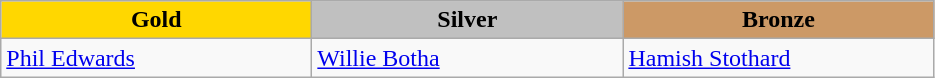<table class="wikitable" style="text-align:left">
<tr align="center">
<td width=200 bgcolor=gold><strong>Gold</strong></td>
<td width=200 bgcolor=silver><strong>Silver</strong></td>
<td width=200 bgcolor=CC9966><strong>Bronze</strong></td>
</tr>
<tr>
<td><a href='#'>Phil Edwards</a><br><em></em></td>
<td><a href='#'>Willie Botha</a><br><em></em></td>
<td><a href='#'>Hamish Stothard</a><br><em></em></td>
</tr>
</table>
